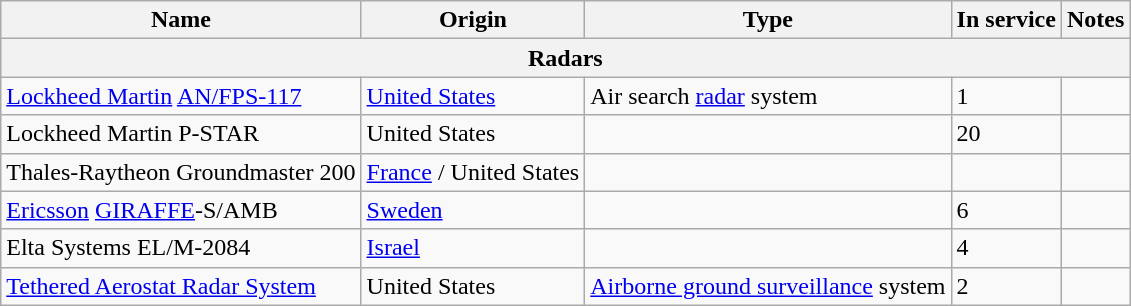<table class="wikitable">
<tr>
<th>Name</th>
<th>Origin</th>
<th>Type</th>
<th>In service</th>
<th>Notes</th>
</tr>
<tr>
<th colspan="5">Radars</th>
</tr>
<tr>
<td><a href='#'>Lockheed Martin</a> <a href='#'>AN/FPS-117</a></td>
<td><a href='#'>United States</a></td>
<td>Air search <a href='#'>radar</a> system</td>
<td>1</td>
<td></td>
</tr>
<tr>
<td>Lockheed Martin P-STAR</td>
<td>United States</td>
<td></td>
<td>20</td>
<td></td>
</tr>
<tr>
<td>Thales-Raytheon Groundmaster 200</td>
<td><a href='#'>France</a> / United States</td>
<td></td>
<td></td>
<td></td>
</tr>
<tr>
<td><a href='#'>Ericsson</a> <a href='#'>GIRAFFE</a>-S/AMB</td>
<td><a href='#'>Sweden</a></td>
<td></td>
<td>6</td>
<td></td>
</tr>
<tr>
<td>Elta Systems EL/M-2084</td>
<td><a href='#'>Israel</a></td>
<td></td>
<td>4</td>
<td></td>
</tr>
<tr>
<td><a href='#'>Tethered Aerostat Radar System</a></td>
<td>United States</td>
<td><a href='#'>Airborne ground surveillance</a> system</td>
<td>2</td>
<td></td>
</tr>
</table>
